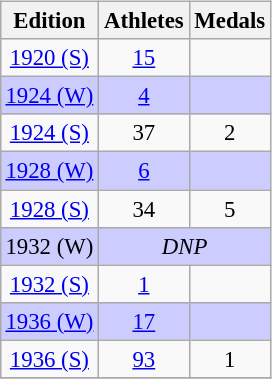<table class="wikitable sortable" style="text-align:center;font-size:95%;float:right;margin-left:1em">
<tr>
<th>Edition</th>
<th>Athletes</th>
<th>Medals</th>
</tr>
<tr>
<td><a href='#'>1920 (S)</a></td>
<td><a href='#'>15</a></td>
<td></td>
</tr>
<tr>
<td bgcolor="ccccff"><a href='#'>1924 (W)</a></td>
<td bgcolor="ccccff"><a href='#'>4</a></td>
<td bgcolor="ccccff"></td>
</tr>
<tr>
<td><a href='#'>1924 (S)</a></td>
<td>37</td>
<td>2</td>
</tr>
<tr>
<td bgcolor="ccccff"><a href='#'>1928 (W)</a></td>
<td bgcolor="ccccff"><a href='#'>6</a></td>
<td bgcolor="ccccff"></td>
</tr>
<tr>
<td><a href='#'>1928 (S)</a></td>
<td>34</td>
<td>5</td>
</tr>
<tr>
<td bgcolor="ccccff"><span>1932 (W)</span></td>
<td bgcolor="ccccff" colspan=2><em>DNP</em></td>
</tr>
<tr>
<td><a href='#'>1932 (S)</a></td>
<td><a href='#'>1</a></td>
<td></td>
</tr>
<tr>
<td bgcolor="ccccff"><a href='#'>1936 (W)</a></td>
<td bgcolor="ccccff"><a href='#'>17</a></td>
<td bgcolor="ccccff"></td>
</tr>
<tr>
<td><a href='#'>1936 (S)</a></td>
<td><a href='#'>93</a></td>
<td>1</td>
</tr>
<tr>
</tr>
</table>
